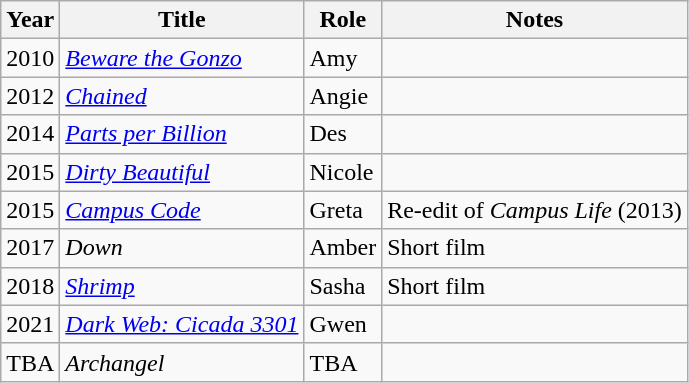<table class="wikitable sortable" >
<tr>
<th>Year</th>
<th>Title</th>
<th>Role</th>
<th class="unsortable">Notes</th>
</tr>
<tr>
<td>2010 </td>
<td><em><a href='#'>Beware the Gonzo</a></em></td>
<td>Amy</td>
<td></td>
</tr>
<tr>
<td>2012</td>
<td><em><a href='#'>Chained</a></em></td>
<td>Angie</td>
<td></td>
</tr>
<tr>
<td>2014</td>
<td><em><a href='#'>Parts per Billion</a></em></td>
<td>Des</td>
<td></td>
</tr>
<tr>
<td>2015</td>
<td><em><a href='#'>Dirty Beautiful</a></em></td>
<td>Nicole</td>
<td></td>
</tr>
<tr>
<td>2015</td>
<td><em><a href='#'>Campus Code</a></em></td>
<td>Greta</td>
<td>Re-edit of <em>Campus Life</em> (2013)</td>
</tr>
<tr>
<td>2017</td>
<td><em>Down</em></td>
<td>Amber</td>
<td>Short film</td>
</tr>
<tr>
<td>2018</td>
<td><em><a href='#'>Shrimp</a></em></td>
<td>Sasha</td>
<td>Short film</td>
</tr>
<tr>
<td>2021</td>
<td><em><a href='#'>Dark Web: Cicada 3301</a></em></td>
<td>Gwen</td>
<td></td>
</tr>
<tr>
<td>TBA</td>
<td><em>Archangel</em></td>
<td>TBA</td>
<td></td>
</tr>
</table>
